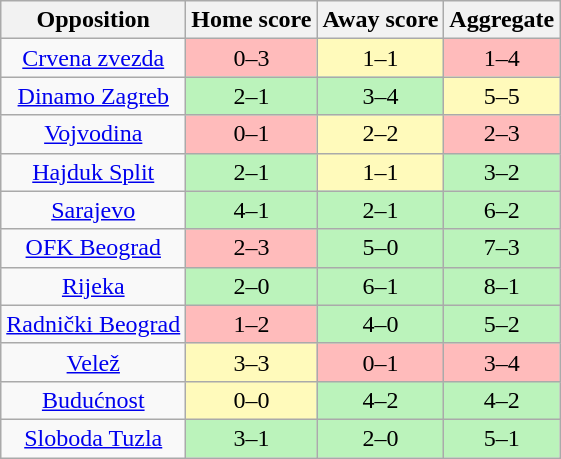<table class="wikitable" style="text-align: center;">
<tr>
<th>Opposition</th>
<th>Home score</th>
<th>Away score</th>
<th>Aggregate</th>
</tr>
<tr>
<td><a href='#'>Crvena zvezda</a></td>
<td style="background:#fbb;">0–3</td>
<td style="background:#fffabb;">1–1</td>
<td style="background:#fbb;">1–4</td>
</tr>
<tr>
<td><a href='#'>Dinamo Zagreb</a></td>
<td style="background:#bbf3bb;">2–1</td>
<td style="background:#bbf3bb;">3–4</td>
<td style="background:#fffabb;">5–5</td>
</tr>
<tr>
<td><a href='#'>Vojvodina</a></td>
<td style="background:#fbb;">0–1</td>
<td style="background:#fffabb;">2–2</td>
<td style="background:#fbb;">2–3</td>
</tr>
<tr>
<td><a href='#'>Hajduk Split</a></td>
<td style="background:#bbf3bb;">2–1</td>
<td style="background:#fffabb;">1–1</td>
<td style="background:#bbf3bb;">3–2</td>
</tr>
<tr>
<td><a href='#'>Sarajevo</a></td>
<td style="background:#bbf3bb;">4–1</td>
<td style="background:#bbf3bb;">2–1</td>
<td style="background:#bbf3bb;">6–2</td>
</tr>
<tr>
<td><a href='#'>OFK Beograd</a></td>
<td style="background:#fbb;">2–3</td>
<td style="background:#bbf3bb;">5–0</td>
<td style="background:#bbf3bb;">7–3</td>
</tr>
<tr>
<td><a href='#'>Rijeka</a></td>
<td style="background:#bbf3bb;">2–0</td>
<td style="background:#bbf3bb;">6–1</td>
<td style="background:#bbf3bb;">8–1</td>
</tr>
<tr>
<td><a href='#'>Radnički Beograd</a></td>
<td style="background:#fbb;">1–2</td>
<td style="background:#bbf3bb;">4–0</td>
<td style="background:#bbf3bb;">5–2</td>
</tr>
<tr>
<td><a href='#'>Velež</a></td>
<td style="background:#fffabb;">3–3</td>
<td style="background:#fbb;">0–1</td>
<td style="background:#fbb;">3–4</td>
</tr>
<tr>
<td><a href='#'>Budućnost</a></td>
<td style="background:#fffabb;">0–0</td>
<td style="background:#bbf3bb;">4–2</td>
<td style="background:#bbf3bb;">4–2</td>
</tr>
<tr>
<td><a href='#'>Sloboda Tuzla</a></td>
<td style="background:#bbf3bb;">3–1</td>
<td style="background:#bbf3bb;">2–0</td>
<td style="background:#bbf3bb;">5–1</td>
</tr>
</table>
